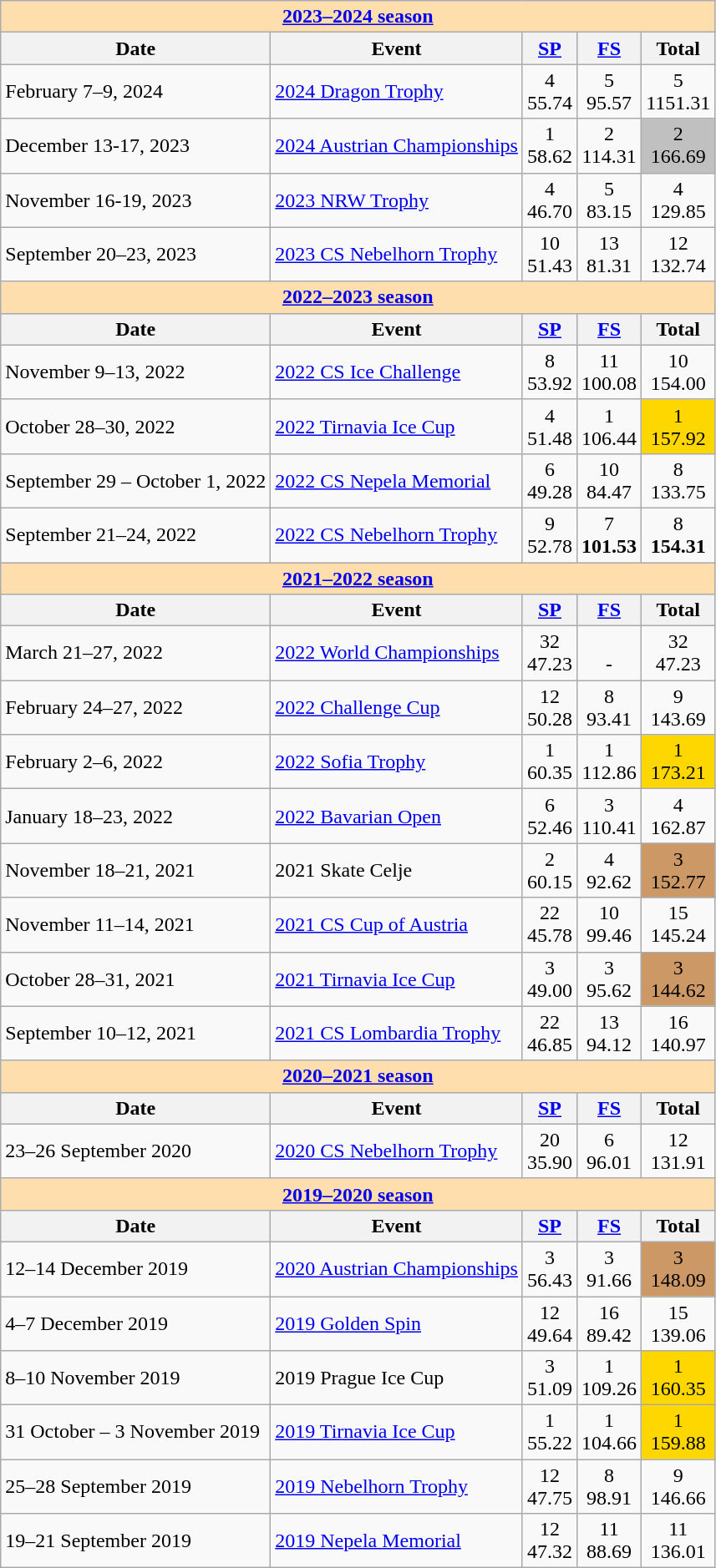<table class="wikitable">
<tr>
<td style="background-color: #ffdead; " colspan=5 align=center><a href='#'><strong>2023–2024 season</strong></a></td>
</tr>
<tr>
<th>Date</th>
<th>Event</th>
<th><a href='#'>SP</a></th>
<th><a href='#'>FS</a></th>
<th>Total</th>
</tr>
<tr>
<td>February 7–9, 2024</td>
<td><a href='#'> 2024 Dragon Trophy</a></td>
<td align=center>4 <br> 55.74</td>
<td align=center>5 <br> 95.57</td>
<td align=center>5 <br> 1151.31</td>
</tr>
<tr>
<td>December 13-17, 2023</td>
<td><a href='#'> 2024 Austrian Championships</a></td>
<td align=center>1 <br> 58.62</td>
<td align=center>2 <br> 114.31</td>
<td align=center bgcolor=silver>2 <br> 166.69</td>
</tr>
<tr>
<td>November 16-19, 2023</td>
<td><a href='#'> 2023 NRW Trophy</a></td>
<td align=center>4 <br> 46.70</td>
<td align=center>5 <br> 83.15</td>
<td align=center>4 <br> 129.85</td>
</tr>
<tr>
<td>September 20–23, 2023</td>
<td><a href='#'>2023 CS Nebelhorn Trophy</a></td>
<td align=center>10 <br> 51.43</td>
<td align=center>13 <br> 81.31</td>
<td align=center>12 <br> 132.74</td>
</tr>
<tr>
<td style="background-color: #ffdead; " colspan=5 align=center><a href='#'><strong>2022–2023 season</strong></a></td>
</tr>
<tr>
<th>Date</th>
<th>Event</th>
<th><a href='#'>SP</a></th>
<th><a href='#'>FS</a></th>
<th>Total</th>
</tr>
<tr>
<td>November 9–13, 2022</td>
<td><a href='#'>2022 CS Ice Challenge</a></td>
<td align=center>8 <br> 53.92</td>
<td align=center>11 <br> 100.08</td>
<td align=center>10 <br> 154.00</td>
</tr>
<tr>
<td>October 28–30, 2022</td>
<td><a href='#'>2022 Tirnavia Ice Cup</a></td>
<td align=center>4 <br> 51.48</td>
<td align=center>1 <br> 106.44</td>
<td align=center bgcolor=gold>1 <br> 157.92</td>
</tr>
<tr>
<td>September 29 – October 1, 2022</td>
<td><a href='#'>2022 CS Nepela Memorial</a></td>
<td align=center>6 <br> 49.28</td>
<td align=center>10 <br> 84.47</td>
<td align=center>8 <br> 133.75</td>
</tr>
<tr>
<td>September 21–24, 2022</td>
<td><a href='#'>2022 CS Nebelhorn Trophy</a></td>
<td align=center>9 <br> 52.78</td>
<td align=center>7 <br> <strong>101.53</strong></td>
<td align=center>8 <br> <strong>154.31</strong></td>
</tr>
<tr>
<td style="background-color: #ffdead; " colspan=5 align=center><a href='#'><strong>2021–2022 season</strong></a></td>
</tr>
<tr>
<th>Date</th>
<th>Event</th>
<th><a href='#'>SP</a></th>
<th><a href='#'>FS</a></th>
<th>Total</th>
</tr>
<tr>
<td>March 21–27, 2022</td>
<td><a href='#'>2022 World Championships</a></td>
<td align=center>32 <br> 47.23</td>
<td align=center><br> -</td>
<td align=center>32 <br> 47.23</td>
</tr>
<tr>
<td>February 24–27, 2022</td>
<td><a href='#'>2022 Challenge Cup</a></td>
<td align=center>12 <br> 50.28</td>
<td align=center>8 <br> 93.41</td>
<td align=center>9 <br> 143.69</td>
</tr>
<tr>
<td>February 2–6, 2022</td>
<td><a href='#'>2022 Sofia Trophy</a></td>
<td align=center>1 <br> 60.35</td>
<td align=center>1 <br> 112.86</td>
<td align=center bgcolor=gold>1 <br> 173.21</td>
</tr>
<tr>
<td>January 18–23, 2022</td>
<td><a href='#'>2022 Bavarian Open</a></td>
<td align=center>6 <br> 52.46</td>
<td align=center>3 <br> 110.41</td>
<td align=center>4 <br> 162.87</td>
</tr>
<tr>
<td>November 18–21, 2021</td>
<td>2021 Skate Celje</td>
<td align=center>2 <br> 60.15</td>
<td align=center>4 <br> 92.62</td>
<td align=center bgcolor=cc9966>3 <br> 152.77</td>
</tr>
<tr>
<td>November 11–14, 2021</td>
<td><a href='#'>2021 CS Cup of Austria</a></td>
<td align=center>22 <br> 45.78</td>
<td align=center>10 <br> 99.46</td>
<td align=center>15 <br> 145.24</td>
</tr>
<tr>
<td>October 28–31, 2021</td>
<td><a href='#'>2021 Tirnavia Ice Cup</a></td>
<td align=center>3 <br> 49.00</td>
<td align=center>3 <br> 95.62</td>
<td align=center bgcolor=cc9966>3 <br> 144.62</td>
</tr>
<tr>
<td>September 10–12, 2021</td>
<td><a href='#'>2021 CS Lombardia Trophy</a></td>
<td align=center>22 <br> 46.85</td>
<td align=center>13 <br> 94.12</td>
<td align=center>16 <br> 140.97</td>
</tr>
<tr>
<td style="background-color: #ffdead; " colspan=5 align=center><a href='#'><strong>2020–2021 season</strong></a></td>
</tr>
<tr>
<th>Date</th>
<th>Event</th>
<th><a href='#'>SP</a></th>
<th><a href='#'>FS</a></th>
<th>Total</th>
</tr>
<tr>
<td>23–26 September 2020</td>
<td><a href='#'>2020 CS Nebelhorn Trophy</a></td>
<td align=center>20 <br> 35.90</td>
<td align=center>6 <br> 96.01</td>
<td align=center>12 <br> 131.91</td>
</tr>
<tr>
<td style="background-color: #ffdead; " colspan=5 align=center><a href='#'><strong>2019–2020 season</strong></a></td>
</tr>
<tr>
<th>Date</th>
<th>Event</th>
<th><a href='#'>SP</a></th>
<th><a href='#'>FS</a></th>
<th>Total</th>
</tr>
<tr>
<td>12–14 December 2019</td>
<td><a href='#'>2020 Austrian Championships</a></td>
<td align=center>3 <br> 56.43</td>
<td align=center>3 <br> 91.66</td>
<td align=center bgcolor=cc9966>3 <br> 148.09</td>
</tr>
<tr>
<td>4–7 December 2019</td>
<td><a href='#'>2019 Golden Spin</a></td>
<td align=center>12 <br> 49.64</td>
<td align=center>16 <br> 89.42</td>
<td align=center>15 <br> 139.06</td>
</tr>
<tr>
<td>8–10 November 2019</td>
<td>2019 Prague Ice Cup</td>
<td align=center>3 <br> 51.09</td>
<td align=center>1 <br> 109.26</td>
<td align=center bgcolor=gold>1 <br> 160.35</td>
</tr>
<tr>
<td>31 October – 3 November 2019</td>
<td><a href='#'>2019 Tirnavia Ice Cup</a></td>
<td align=center>1 <br> 55.22</td>
<td align=center>1 <br> 104.66</td>
<td align=center bgcolor=gold>1 <br> 159.88</td>
</tr>
<tr>
<td>25–28 September 2019</td>
<td><a href='#'>2019 Nebelhorn Trophy</a></td>
<td align=center>12 <br> 47.75</td>
<td align=center>8 <br> 98.91</td>
<td align=center>9 <br> 146.66</td>
</tr>
<tr>
<td>19–21 September 2019</td>
<td><a href='#'>2019 Nepela Memorial</a></td>
<td align=center>12 <br> 47.32</td>
<td align=center>11 <br> 88.69</td>
<td align=center>11 <br> 136.01</td>
</tr>
</table>
